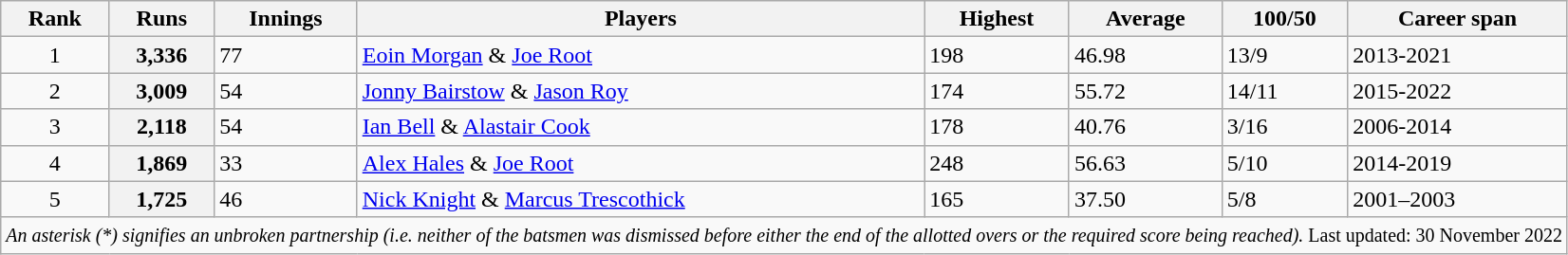<table class="wikitable sortable" style="text-align:centre;">
<tr>
<th scope="col">Rank</th>
<th scope="col">Runs</th>
<th scope="col">Innings</th>
<th scope="col">Players</th>
<th scope="col">Highest</th>
<th scope="col">Average</th>
<th scope="col">100/50</th>
<th scope="col">Career span</th>
</tr>
<tr>
<td align=center>1</td>
<th scope="row">3,336</th>
<td>77</td>
<td><a href='#'>Eoin Morgan</a> & <a href='#'>Joe Root</a></td>
<td>198</td>
<td>46.98</td>
<td>13/9</td>
<td>2013-2021</td>
</tr>
<tr>
<td align=center>2</td>
<th scope="row">3,009</th>
<td>54</td>
<td><a href='#'>Jonny Bairstow</a> & <a href='#'>Jason Roy</a></td>
<td>174</td>
<td>55.72</td>
<td>14/11</td>
<td>2015-2022</td>
</tr>
<tr>
<td align=center>3</td>
<th scope="row">2,118</th>
<td>54</td>
<td><a href='#'>Ian Bell</a> & <a href='#'>Alastair Cook</a></td>
<td>178</td>
<td>40.76</td>
<td>3/16</td>
<td>2006-2014</td>
</tr>
<tr>
<td align=center>4</td>
<th scope-"row">1,869</th>
<td>33</td>
<td><a href='#'>Alex Hales</a> & <a href='#'>Joe Root</a></td>
<td>248</td>
<td>56.63</td>
<td>5/10</td>
<td>2014-2019</td>
</tr>
<tr>
<td align=center>5</td>
<th scope="row">1,725</th>
<td>46</td>
<td><a href='#'>Nick Knight</a> & <a href='#'>Marcus Trescothick</a></td>
<td>165</td>
<td>37.50</td>
<td>5/8</td>
<td>2001–2003</td>
</tr>
<tr class="sortbottom">
<td colspan="8" scope="row"><small> <em>An asterisk (*) signifies an unbroken partnership (i.e. neither of the batsmen was dismissed before either the end of the allotted overs or the required score being reached).</em> Last updated: 30 November 2022</small></td>
</tr>
</table>
